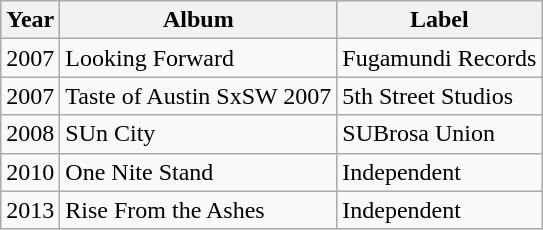<table class="wikitable">
<tr>
<th>Year</th>
<th>Album</th>
<th>Label</th>
</tr>
<tr>
<td>2007</td>
<td>Looking Forward</td>
<td>Fugamundi Records</td>
</tr>
<tr>
<td>2007</td>
<td>Taste of Austin SxSW 2007</td>
<td>5th Street Studios</td>
</tr>
<tr>
<td>2008</td>
<td>SUn City</td>
<td>SUBrosa Union</td>
</tr>
<tr>
<td>2010</td>
<td>One Nite Stand</td>
<td>Independent</td>
</tr>
<tr>
<td>2013</td>
<td>Rise From the Ashes</td>
<td>Independent</td>
</tr>
</table>
